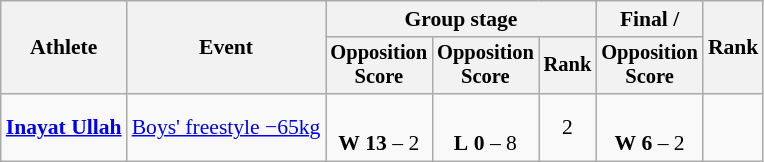<table class="wikitable" style="font-size:90%">
<tr>
<th rowspan=2>Athlete</th>
<th rowspan=2>Event</th>
<th colspan=3>Group stage</th>
<th>Final / </th>
<th rowspan=2>Rank</th>
</tr>
<tr style="font-size:95%">
<th>Opposition<br>Score</th>
<th>Opposition<br>Score</th>
<th>Rank</th>
<th>Opposition<br>Score</th>
</tr>
<tr align=center>
<td align=left><strong><a href='#'>Inayat Ullah</a></strong></td>
<td align=left><a href='#'>Boys' freestyle −65kg</a></td>
<td><br><strong>W</strong> <strong>13</strong> – 2 <sup></sup></td>
<td><br><strong>L</strong> <strong>0</strong> – 8 <sup></sup></td>
<td>2 </td>
<td><br><strong>W</strong> <strong>6</strong> – 2 <sup></sup></td>
<td></td>
</tr>
</table>
